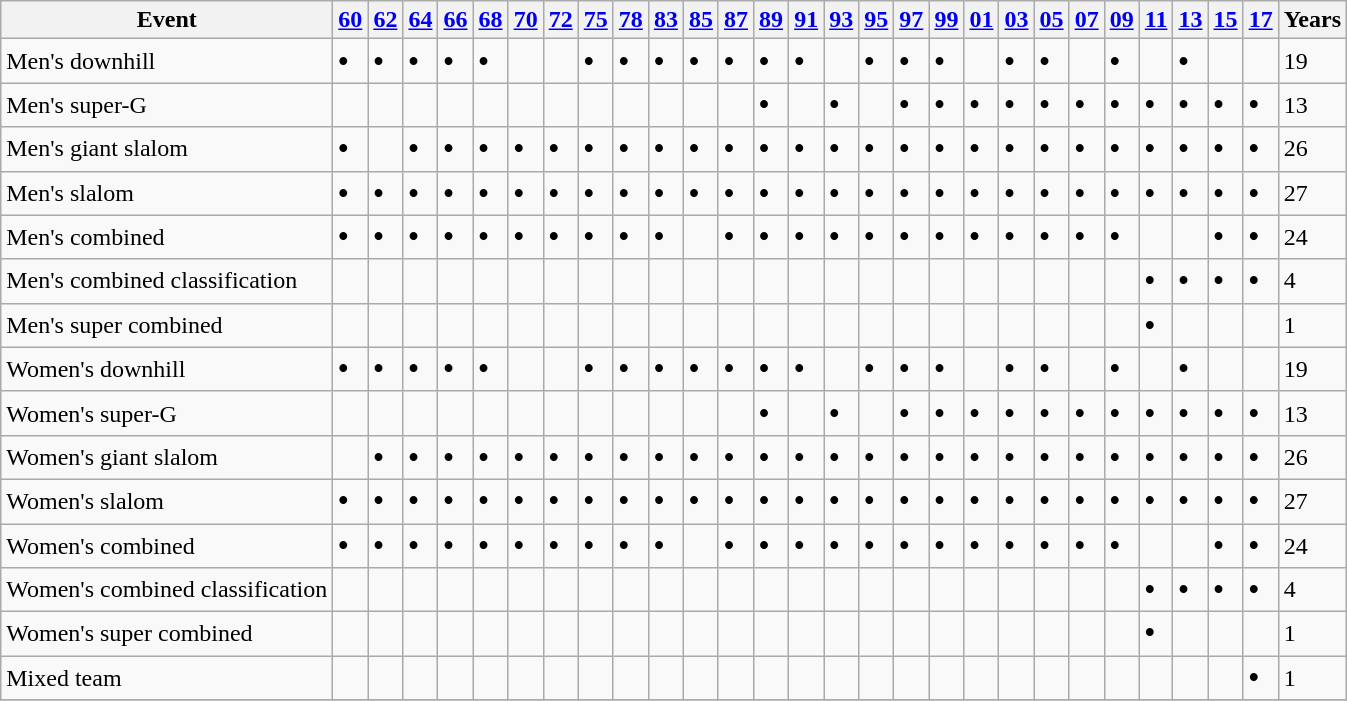<table class="wikitable">
<tr>
<th>Event</th>
<th><a href='#'>60</a></th>
<th><a href='#'>62</a></th>
<th><a href='#'>64</a></th>
<th><a href='#'>66</a></th>
<th><a href='#'>68</a></th>
<th><a href='#'>70</a></th>
<th><a href='#'>72</a></th>
<th><a href='#'>75</a></th>
<th><a href='#'>78</a></th>
<th><a href='#'>83</a></th>
<th><a href='#'>85</a></th>
<th><a href='#'>87</a></th>
<th><a href='#'>89</a></th>
<th><a href='#'>91</a></th>
<th><a href='#'>93</a></th>
<th><a href='#'>95</a></th>
<th><a href='#'>97</a></th>
<th><a href='#'>99</a></th>
<th><a href='#'>01</a></th>
<th><a href='#'>03</a></th>
<th><a href='#'>05</a></th>
<th><a href='#'>07</a></th>
<th><a href='#'>09</a></th>
<th><a href='#'>11</a></th>
<th><a href='#'>13</a></th>
<th><a href='#'>15</a></th>
<th><a href='#'>17</a></th>
<th>Years</th>
</tr>
<tr>
<td align=left>Men's downhill</td>
<td><big><strong>•</strong></big></td>
<td><big><strong>•</strong></big></td>
<td><big><strong>•</strong></big></td>
<td><big><strong>•</strong></big></td>
<td><big><strong>•</strong></big></td>
<td></td>
<td></td>
<td><big><strong>•</strong></big></td>
<td><big><strong>•</strong></big></td>
<td><big><strong>•</strong></big></td>
<td><big><strong>•</strong></big></td>
<td><big><strong>•</strong></big></td>
<td><big><strong>•</strong></big></td>
<td><big><strong>•</strong></big></td>
<td></td>
<td><big><strong>•</strong></big></td>
<td><big><strong>•</strong></big></td>
<td><big><strong>•</strong></big></td>
<td></td>
<td><big><strong>•</strong></big></td>
<td><big><strong>•</strong></big ></td>
<td></td>
<td><big><strong>•</strong></big></td>
<td></td>
<td><big><strong>•</strong></big></td>
<td></td>
<td></td>
<td>19</td>
</tr>
<tr>
<td align=left>Men's super-G</td>
<td></td>
<td></td>
<td></td>
<td></td>
<td></td>
<td></td>
<td></td>
<td></td>
<td></td>
<td></td>
<td></td>
<td></td>
<td><big><strong>•</strong></big></td>
<td></td>
<td><big><strong>•</strong></big></td>
<td></td>
<td><big><strong>•</strong></big></td>
<td><big><strong>•</strong></big></td>
<td><big><strong>•</strong></big></td>
<td><big><strong>•</strong></big ></td>
<td><big><strong>•</strong></big></td>
<td><big><strong>•</strong></big></td>
<td><big><strong>•</strong></big></td>
<td><big><strong>•</strong></big></td>
<td><big><strong>•</strong></big></td>
<td><big><strong>•</strong></big></td>
<td><big><strong>•</strong></big></td>
<td>13</td>
</tr>
<tr>
<td align=left>Men's giant slalom</td>
<td><big><strong>•</strong></big></td>
<td></td>
<td><big><strong>•</strong></big></td>
<td><big><strong>•</strong></big></td>
<td><big><strong>•</strong></big></td>
<td><big><strong>•</strong></big></td>
<td><big><strong>•</strong></big></td>
<td><big><strong>•</strong></big></td>
<td><big><strong>•</strong></big></td>
<td><big><strong>•</strong></big></td>
<td><big><strong>•</strong></big></td>
<td><big><strong>•</strong></big></td>
<td><big><strong>•</strong></big></td>
<td><big><strong>•</strong></big></td>
<td><big><strong>•</strong></big></td>
<td><big><strong>•</strong></big></td>
<td><big><strong>•</strong></big></td>
<td><big><strong>•</strong></big></td>
<td><big><strong>•</strong></big></td>
<td><big><strong>•</strong></big></td>
<td><big><strong>•</strong></big></td>
<td><big><strong>•</strong></big></td>
<td><big><strong>•</strong></big></td>
<td><big><strong>•</strong></big></td>
<td><big><strong>•</strong></big></td>
<td><big><strong>•</strong></big></td>
<td><big><strong>•</strong></big></td>
<td>26</td>
</tr>
<tr>
<td align=left>Men's slalom</td>
<td><big><strong>•</strong></big></td>
<td><big><strong>•</strong></big></td>
<td><big><strong>•</strong></big></td>
<td><big><strong>•</strong></big></td>
<td><big><strong>•</strong></big></td>
<td><big><strong>•</strong></big></td>
<td><big><strong>•</strong></big></td>
<td><big><strong>•</strong></big></td>
<td><big><strong>•</strong></big></td>
<td><big><strong>•</strong></big></td>
<td><big><strong>•</strong></big></td>
<td><big><strong>•</strong></big></td>
<td><big><strong>•</strong></big></td>
<td><big><strong>•</strong></big></td>
<td><big><strong>•</strong></big></td>
<td><big><strong>•</strong></big></td>
<td><big><strong>•</strong></big></td>
<td><big><strong>•</strong></big></td>
<td><big><strong>•</strong></big></td>
<td><big><strong>•</strong></big></td>
<td><big><strong>•</strong></big></td>
<td><big><strong>•</strong></big></td>
<td><big><strong>•</strong></big></td>
<td><big><strong>•</strong></big></td>
<td><big><strong>•</strong></big></td>
<td><big><strong>•</strong></big></td>
<td><big><strong>•</strong></big></td>
<td>27</td>
</tr>
<tr>
<td align=left>Men's combined</td>
<td><big><strong>•</strong></big></td>
<td><big><strong>•</strong></big></td>
<td><big><strong>•</strong></big></td>
<td><big><strong>•</strong></big></td>
<td><big><strong>•</strong></big></td>
<td><big><strong>•</strong></big></td>
<td><big><strong>•</strong></big></td>
<td><big><strong>•</strong></big></td>
<td><big><strong>•</strong></big></td>
<td><big><strong>•</strong></big></td>
<td></td>
<td><big><strong>•</strong></big></td>
<td><big><strong>•</strong></big></td>
<td><big><strong>•</strong></big></td>
<td><big><strong>•</strong></big></td>
<td><big><strong>•</strong></big></td>
<td><big><strong>•</strong></big></td>
<td><big><strong>•</strong></big></td>
<td><big><strong>•</strong></big></td>
<td><big><strong>•</strong></big></td>
<td><big><strong>•</strong></big></td>
<td><big><strong>•</strong></big></td>
<td><big><strong>•</strong></big></td>
<td></td>
<td></td>
<td><big><strong>•</strong></big></td>
<td><big><strong>•</strong></big></td>
<td>24</td>
</tr>
<tr>
<td align=left>Men's combined classification</td>
<td></td>
<td></td>
<td></td>
<td></td>
<td></td>
<td></td>
<td></td>
<td></td>
<td></td>
<td></td>
<td></td>
<td></td>
<td></td>
<td></td>
<td></td>
<td></td>
<td></td>
<td></td>
<td></td>
<td></td>
<td></td>
<td></td>
<td></td>
<td><big><strong>•</strong></big></td>
<td><big><strong>•</strong></big></td>
<td><big><strong>•</strong></big></td>
<td><big><strong>•</strong></big></td>
<td>4</td>
</tr>
<tr>
<td align=left>Men's super combined</td>
<td></td>
<td></td>
<td></td>
<td></td>
<td></td>
<td></td>
<td></td>
<td></td>
<td></td>
<td></td>
<td></td>
<td></td>
<td></td>
<td></td>
<td></td>
<td></td>
<td></td>
<td></td>
<td></td>
<td></td>
<td></td>
<td></td>
<td></td>
<td><big><strong>•</strong></big></td>
<td></td>
<td></td>
<td></td>
<td>1</td>
</tr>
<tr>
<td align=left>Women's downhill</td>
<td><big><strong>•</strong></big></td>
<td><big><strong>•</strong></big></td>
<td><big><strong>•</strong></big></td>
<td><big><strong>•</strong></big></td>
<td><big><strong>•</strong></big></td>
<td></td>
<td></td>
<td><big><strong>•</strong></big></td>
<td><big><strong>•</strong></big></td>
<td><big><strong>•</strong></big></td>
<td><big><strong>•</strong></big></td>
<td><big><strong>•</strong></big></td>
<td><big><strong>•</strong></big></td>
<td><big><strong>•</strong></big></td>
<td></td>
<td><big><strong>•</strong></big></td>
<td><big><strong>•</strong></big></td>
<td><big><strong>•</strong></big></td>
<td></td>
<td><big><strong>•</strong></big></td>
<td><big><strong>•</strong></big ></td>
<td></td>
<td><big><strong>•</strong></big></td>
<td></td>
<td><big><strong>•</strong></big></td>
<td></td>
<td></td>
<td>19</td>
</tr>
<tr>
<td align=left>Women's super-G</td>
<td></td>
<td></td>
<td></td>
<td></td>
<td></td>
<td></td>
<td></td>
<td></td>
<td></td>
<td></td>
<td></td>
<td></td>
<td><big><strong>•</strong></big></td>
<td></td>
<td><big><strong>•</strong></big></td>
<td></td>
<td><big><strong>•</strong></big></td>
<td><big><strong>•</strong></big></td>
<td><big><strong>•</strong></big></td>
<td><big><strong>•</strong></big ></td>
<td><big><strong>•</strong></big></td>
<td><big><strong>•</strong></big></td>
<td><big><strong>•</strong></big></td>
<td><big><strong>•</strong></big></td>
<td><big><strong>•</strong></big></td>
<td><big><strong>•</strong></big></td>
<td><big><strong>•</strong></big></td>
<td>13</td>
</tr>
<tr>
<td align=left>Women's giant slalom</td>
<td></td>
<td><big><strong>•</strong></big></td>
<td><big><strong>•</strong></big></td>
<td><big><strong>•</strong></big></td>
<td><big><strong>•</strong></big></td>
<td><big><strong>•</strong></big></td>
<td><big><strong>•</strong></big></td>
<td><big><strong>•</strong></big></td>
<td><big><strong>•</strong></big></td>
<td><big><strong>•</strong></big></td>
<td><big><strong>•</strong></big></td>
<td><big><strong>•</strong></big></td>
<td><big><strong>•</strong></big></td>
<td><big><strong>•</strong></big></td>
<td><big><strong>•</strong></big></td>
<td><big><strong>•</strong></big></td>
<td><big><strong>•</strong></big></td>
<td><big><strong>•</strong></big></td>
<td><big><strong>•</strong></big></td>
<td><big><strong>•</strong></big></td>
<td><big><strong>•</strong></big></td>
<td><big><strong>•</strong></big></td>
<td><big><strong>•</strong></big></td>
<td><big><strong>•</strong></big></td>
<td><big><strong>•</strong></big></td>
<td><big><strong>•</strong></big></td>
<td><big><strong>•</strong></big></td>
<td>26</td>
</tr>
<tr>
<td align=left>Women's slalom</td>
<td><big><strong>•</strong></big></td>
<td><big><strong>•</strong></big></td>
<td><big><strong>•</strong></big></td>
<td><big><strong>•</strong></big></td>
<td><big><strong>•</strong></big></td>
<td><big><strong>•</strong></big></td>
<td><big><strong>•</strong></big></td>
<td><big><strong>•</strong></big></td>
<td><big><strong>•</strong></big></td>
<td><big><strong>•</strong></big></td>
<td><big><strong>•</strong></big></td>
<td><big><strong>•</strong></big></td>
<td><big><strong>•</strong></big></td>
<td><big><strong>•</strong></big></td>
<td><big><strong>•</strong></big></td>
<td><big><strong>•</strong></big></td>
<td><big><strong>•</strong></big></td>
<td><big><strong>•</strong></big></td>
<td><big><strong>•</strong></big></td>
<td><big><strong>•</strong></big></td>
<td><big><strong>•</strong></big></td>
<td><big><strong>•</strong></big></td>
<td><big><strong>•</strong></big></td>
<td><big><strong>•</strong></big></td>
<td><big><strong>•</strong></big></td>
<td><big><strong>•</strong></big></td>
<td><big><strong>•</strong></big></td>
<td>27</td>
</tr>
<tr>
<td align=left>Women's combined</td>
<td><big><strong>•</strong></big></td>
<td><big><strong>•</strong></big></td>
<td><big><strong>•</strong></big></td>
<td><big><strong>•</strong></big></td>
<td><big><strong>•</strong></big></td>
<td><big><strong>•</strong></big></td>
<td><big><strong>•</strong></big></td>
<td><big><strong>•</strong></big></td>
<td><big><strong>•</strong></big></td>
<td><big><strong>•</strong></big></td>
<td></td>
<td><big><strong>•</strong></big></td>
<td><big><strong>•</strong></big></td>
<td><big><strong>•</strong></big></td>
<td><big><strong>•</strong></big></td>
<td><big><strong>•</strong></big></td>
<td><big><strong>•</strong></big></td>
<td><big><strong>•</strong></big></td>
<td><big><strong>•</strong></big></td>
<td><big><strong>•</strong></big></td>
<td><big><strong>•</strong></big></td>
<td><big><strong>•</strong></big></td>
<td><big><strong>•</strong></big></td>
<td></td>
<td></td>
<td><big><strong>•</strong></big></td>
<td><big><strong>•</strong></big></td>
<td>24</td>
</tr>
<tr>
<td align=left>Women's combined classification</td>
<td></td>
<td></td>
<td></td>
<td></td>
<td></td>
<td></td>
<td></td>
<td></td>
<td></td>
<td></td>
<td></td>
<td></td>
<td></td>
<td></td>
<td></td>
<td></td>
<td></td>
<td></td>
<td></td>
<td></td>
<td></td>
<td></td>
<td></td>
<td><big><strong>•</strong></big></td>
<td><big><strong>•</strong></big></td>
<td><big><strong>•</strong></big></td>
<td><big><strong>•</strong></big></td>
<td>4</td>
</tr>
<tr>
<td align=left>Women's super combined</td>
<td></td>
<td></td>
<td></td>
<td></td>
<td></td>
<td></td>
<td></td>
<td></td>
<td></td>
<td></td>
<td></td>
<td></td>
<td></td>
<td></td>
<td></td>
<td></td>
<td></td>
<td></td>
<td></td>
<td></td>
<td></td>
<td></td>
<td></td>
<td><big><strong>•</strong></big></td>
<td></td>
<td></td>
<td></td>
<td>1</td>
</tr>
<tr>
<td align=left>Mixed team</td>
<td></td>
<td></td>
<td></td>
<td></td>
<td></td>
<td></td>
<td></td>
<td></td>
<td></td>
<td></td>
<td></td>
<td></td>
<td></td>
<td></td>
<td></td>
<td></td>
<td></td>
<td></td>
<td></td>
<td></td>
<td></td>
<td></td>
<td></td>
<td></td>
<td></td>
<td></td>
<td><big><strong>•</strong></big></td>
<td>1</td>
</tr>
<tr>
</tr>
</table>
